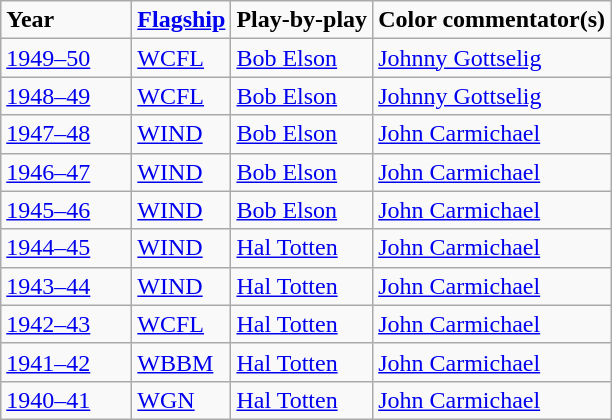<table class="wikitable">
<tr>
<td width="80"><strong>Year</strong></td>
<td><strong><a href='#'>Flagship</a></strong></td>
<td><strong>Play-by-play</strong></td>
<td><strong>Color commentator(s)</strong></td>
</tr>
<tr>
<td><a href='#'>1949–50</a></td>
<td><a href='#'>WCFL</a></td>
<td><a href='#'>Bob Elson</a></td>
<td><a href='#'>Johnny Gottselig</a></td>
</tr>
<tr>
<td><a href='#'>1948–49</a></td>
<td><a href='#'>WCFL</a></td>
<td><a href='#'>Bob Elson</a></td>
<td><a href='#'>Johnny Gottselig</a></td>
</tr>
<tr>
<td><a href='#'>1947–48</a></td>
<td><a href='#'>WIND</a></td>
<td><a href='#'>Bob Elson</a></td>
<td><a href='#'>John Carmichael</a></td>
</tr>
<tr>
<td><a href='#'>1946–47</a></td>
<td><a href='#'>WIND</a></td>
<td><a href='#'>Bob Elson</a></td>
<td><a href='#'>John Carmichael</a></td>
</tr>
<tr>
<td><a href='#'>1945–46</a></td>
<td><a href='#'>WIND</a></td>
<td><a href='#'>Bob Elson</a></td>
<td><a href='#'>John Carmichael</a></td>
</tr>
<tr>
<td><a href='#'>1944–45</a></td>
<td><a href='#'>WIND</a></td>
<td><a href='#'>Hal Totten</a></td>
<td><a href='#'>John Carmichael</a></td>
</tr>
<tr>
<td><a href='#'>1943–44</a></td>
<td><a href='#'>WIND</a></td>
<td><a href='#'>Hal Totten</a></td>
<td><a href='#'>John Carmichael</a></td>
</tr>
<tr>
<td><a href='#'>1942–43</a></td>
<td><a href='#'>WCFL</a></td>
<td><a href='#'>Hal Totten</a></td>
<td><a href='#'>John Carmichael</a></td>
</tr>
<tr>
<td><a href='#'>1941–42</a></td>
<td><a href='#'>WBBM</a></td>
<td><a href='#'>Hal Totten</a></td>
<td><a href='#'>John Carmichael</a></td>
</tr>
<tr>
<td><a href='#'>1940–41</a></td>
<td><a href='#'>WGN</a></td>
<td><a href='#'>Hal Totten</a></td>
<td><a href='#'>John Carmichael</a></td>
</tr>
</table>
